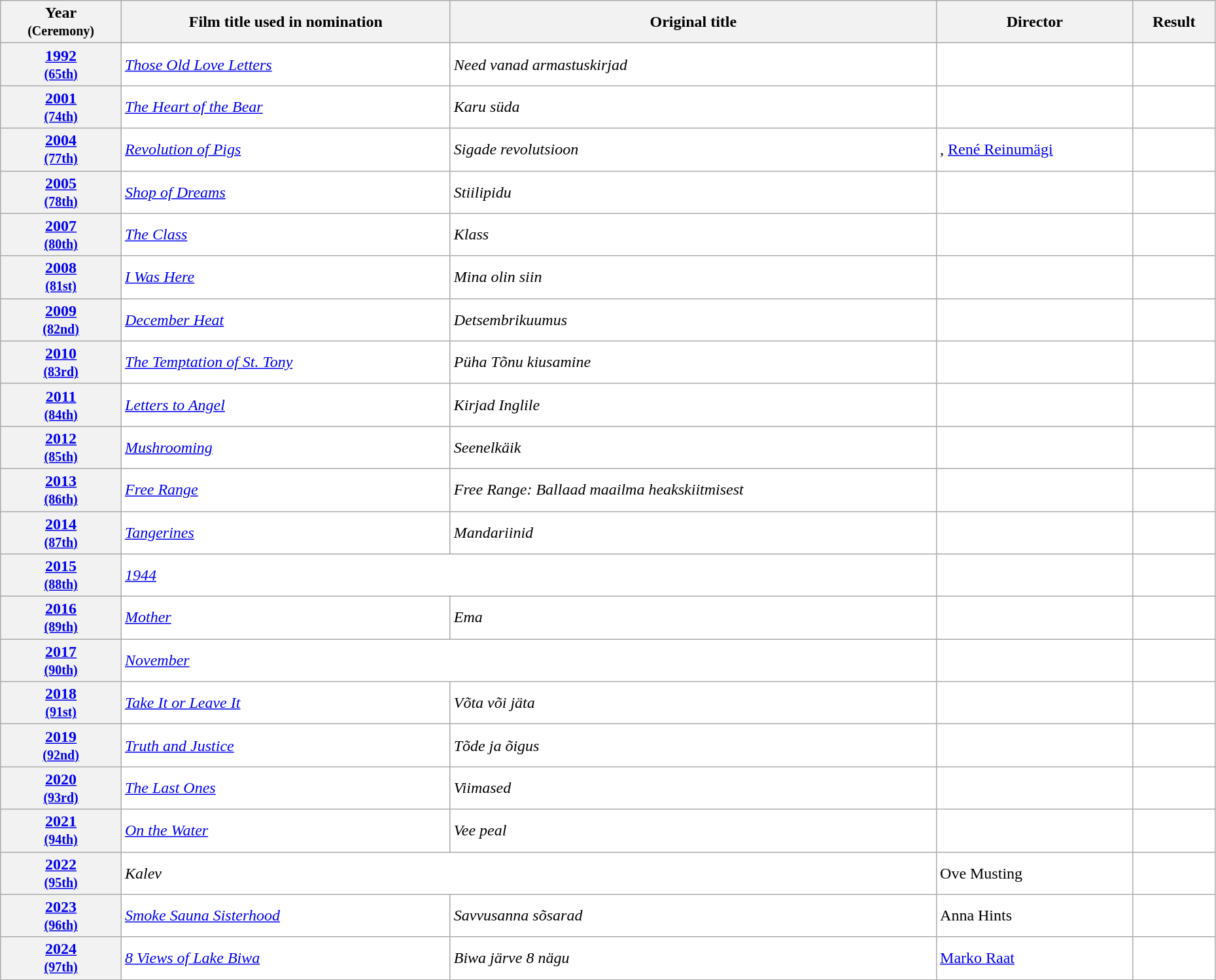<table class="wikitable sortable" width="98%" style="background:#ffffff;">
<tr>
<th>Year<br><small>(Ceremony)</small></th>
<th>Film title used in nomination</th>
<th>Original title</th>
<th>Director</th>
<th>Result</th>
</tr>
<tr>
<th align="center"><a href='#'>1992</a><br><small><a href='#'>(65th)</a></small></th>
<td><em><a href='#'>Those Old Love Letters</a></em></td>
<td><em>Need vanad armastuskirjad</em></td>
<td></td>
<td></td>
</tr>
<tr>
<th align="center"><a href='#'>2001</a><br><small><a href='#'>(74th)</a></small></th>
<td><em><a href='#'>The Heart of the Bear</a></em></td>
<td><em>Karu süda</em></td>
<td></td>
<td></td>
</tr>
<tr>
<th align="center"><a href='#'>2004</a><br><small><a href='#'>(77th)</a></small></th>
<td><em><a href='#'>Revolution of Pigs</a></em></td>
<td><em>Sigade revolutsioon</em></td>
<td>, <a href='#'>René Reinumägi</a></td>
<td></td>
</tr>
<tr>
<th align="center"><a href='#'>2005</a><br><small><a href='#'>(78th)</a></small></th>
<td><em><a href='#'>Shop of Dreams</a></em></td>
<td><em>Stiilipidu</em></td>
<td></td>
<td></td>
</tr>
<tr>
<th align="center"><a href='#'>2007</a><br><small><a href='#'>(80th)</a></small></th>
<td><em><a href='#'>The Class</a></em></td>
<td><em>Klass</em></td>
<td></td>
<td></td>
</tr>
<tr>
<th align="center"><a href='#'>2008</a><br><small><a href='#'>(81st)</a></small></th>
<td><em><a href='#'>I Was Here</a></em></td>
<td><em>Mina olin siin</em></td>
<td></td>
<td></td>
</tr>
<tr>
<th align="center"><a href='#'>2009</a><br><small><a href='#'>(82nd)</a></small></th>
<td><em><a href='#'>December Heat</a></em></td>
<td><em>Detsembrikuumus</em></td>
<td></td>
<td></td>
</tr>
<tr>
<th align="center"><a href='#'>2010</a><br><small><a href='#'>(83rd)</a></small></th>
<td><em><a href='#'>The Temptation of St. Tony</a></em></td>
<td><em>Püha Tõnu kiusamine</em></td>
<td></td>
<td></td>
</tr>
<tr>
<th align="center"><a href='#'>2011</a><br><small><a href='#'>(84th)</a></small></th>
<td><em><a href='#'>Letters to Angel</a></em></td>
<td><em>Kirjad Inglile</em></td>
<td></td>
<td></td>
</tr>
<tr>
<th align="center"><a href='#'>2012</a><br><small><a href='#'>(85th)</a></small></th>
<td><em><a href='#'>Mushrooming</a></em></td>
<td><em>Seenelkäik</em></td>
<td></td>
<td></td>
</tr>
<tr>
<th align="center"><a href='#'>2013</a><br><small><a href='#'>(86th)</a></small></th>
<td><em><a href='#'>Free Range</a></em></td>
<td><em>Free Range: Ballaad maailma heakskiitmisest</em></td>
<td></td>
<td></td>
</tr>
<tr>
<th align="center"><a href='#'>2014</a><br><small><a href='#'>(87th)</a></small></th>
<td><em><a href='#'>Tangerines</a></em></td>
<td><em>Mandariinid</em></td>
<td></td>
<td></td>
</tr>
<tr>
<th align="center"><a href='#'>2015</a><br><small><a href='#'>(88th)</a></small></th>
<td colspan="2"><em><a href='#'>1944</a></em></td>
<td></td>
<td></td>
</tr>
<tr>
<th align="center"><a href='#'>2016</a><br><small><a href='#'>(89th)</a></small></th>
<td><em><a href='#'>Mother</a></em></td>
<td><em>Ema</em></td>
<td></td>
<td></td>
</tr>
<tr>
<th align="center"><a href='#'>2017</a><br><small><a href='#'>(90th)</a></small></th>
<td colspan="2"><em><a href='#'>November</a></em></td>
<td></td>
<td></td>
</tr>
<tr>
<th align="center"><a href='#'>2018</a><br><small><a href='#'>(91st)</a></small></th>
<td><em><a href='#'>Take It or Leave It</a></em></td>
<td><em>Võta või jäta</em></td>
<td></td>
<td></td>
</tr>
<tr>
<th align="center"><a href='#'>2019</a><br><small><a href='#'>(92nd)</a></small></th>
<td><em><a href='#'>Truth and Justice</a></em></td>
<td><em>Tõde ja õigus</em></td>
<td></td>
<td></td>
</tr>
<tr>
<th align="center"><a href='#'>2020</a><br><small><a href='#'>(93rd)</a></small></th>
<td><em><a href='#'>The Last Ones</a></em></td>
<td><em>Viimased</em></td>
<td></td>
<td></td>
</tr>
<tr>
<th align="center"><a href='#'>2021</a><br><small><a href='#'>(94th)</a></small></th>
<td><em><a href='#'>On the Water</a></em></td>
<td><em>Vee peal</em></td>
<td></td>
<td></td>
</tr>
<tr>
<th align="center"><a href='#'>2022</a><br><small><a href='#'>(95th)</a></small></th>
<td colspan="2"><em>Kalev</em></td>
<td>Ove Musting</td>
<td></td>
</tr>
<tr>
<th align="center"><a href='#'>2023</a><br><small><a href='#'>(96th)</a></small></th>
<td><em><a href='#'>Smoke Sauna Sisterhood</a></em></td>
<td><em>Savvusanna sõsarad</em></td>
<td>Anna Hints</td>
<td></td>
</tr>
<tr>
<th><a href='#'>2024</a><br><small><a href='#'>(97th)</a></small></th>
<td><em><a href='#'>8 Views of Lake Biwa</a></em></td>
<td><em>Biwa järve 8 nägu</em></td>
<td><a href='#'>Marko Raat</a></td>
<td></td>
</tr>
</table>
